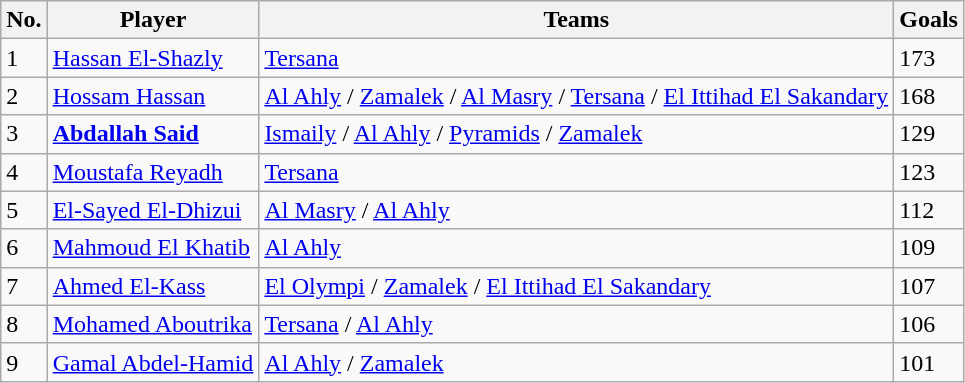<table class="wikitable sortable">
<tr>
<th>No.</th>
<th>Player</th>
<th>Teams</th>
<th>Goals</th>
</tr>
<tr>
<td>1</td>
<td><a href='#'>Hassan El-Shazly</a></td>
<td><a href='#'>Tersana</a></td>
<td>173</td>
</tr>
<tr>
<td>2</td>
<td><a href='#'>Hossam Hassan</a></td>
<td><a href='#'>Al Ahly</a> / <a href='#'>Zamalek</a> / <a href='#'>Al Masry</a> / <a href='#'>Tersana</a> / <a href='#'>El Ittihad El Sakandary</a></td>
<td>168</td>
</tr>
<tr>
<td>3</td>
<td><strong><a href='#'>Abdallah Said</a></strong></td>
<td><a href='#'>Ismaily</a> / <a href='#'>Al Ahly</a> / <a href='#'>Pyramids</a> / <a href='#'>Zamalek</a></td>
<td>129</td>
</tr>
<tr>
<td>4</td>
<td><a href='#'>Moustafa Reyadh</a></td>
<td><a href='#'>Tersana</a></td>
<td>123</td>
</tr>
<tr>
<td>5</td>
<td><a href='#'>El-Sayed El-Dhizui</a></td>
<td><a href='#'>Al Masry</a> / <a href='#'>Al Ahly</a></td>
<td>112</td>
</tr>
<tr>
<td>6</td>
<td><a href='#'>Mahmoud El Khatib</a></td>
<td><a href='#'>Al Ahly</a></td>
<td>109</td>
</tr>
<tr>
<td>7</td>
<td><a href='#'>Ahmed El-Kass</a></td>
<td><a href='#'>El Olympi</a> / <a href='#'>Zamalek</a> / <a href='#'>El Ittihad El Sakandary</a></td>
<td>107</td>
</tr>
<tr>
<td>8</td>
<td><a href='#'>Mohamed Aboutrika</a></td>
<td><a href='#'>Tersana</a> / <a href='#'>Al Ahly</a></td>
<td>106</td>
</tr>
<tr>
<td>9</td>
<td><a href='#'>Gamal Abdel-Hamid</a></td>
<td><a href='#'>Al Ahly</a> / <a href='#'>Zamalek</a></td>
<td>101</td>
</tr>
</table>
